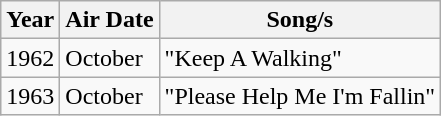<table class="wikitable">
<tr>
<th rowspan="1">Year</th>
<th rowspan="1">Air Date</th>
<th colspan="1">Song/s</th>
</tr>
<tr>
<td rowspan="1">1962</td>
<td>October</td>
<td>"Keep A Walking"</td>
</tr>
<tr>
<td rowspan="1">1963</td>
<td>October</td>
<td>"Please Help Me I'm Fallin"</td>
</tr>
</table>
